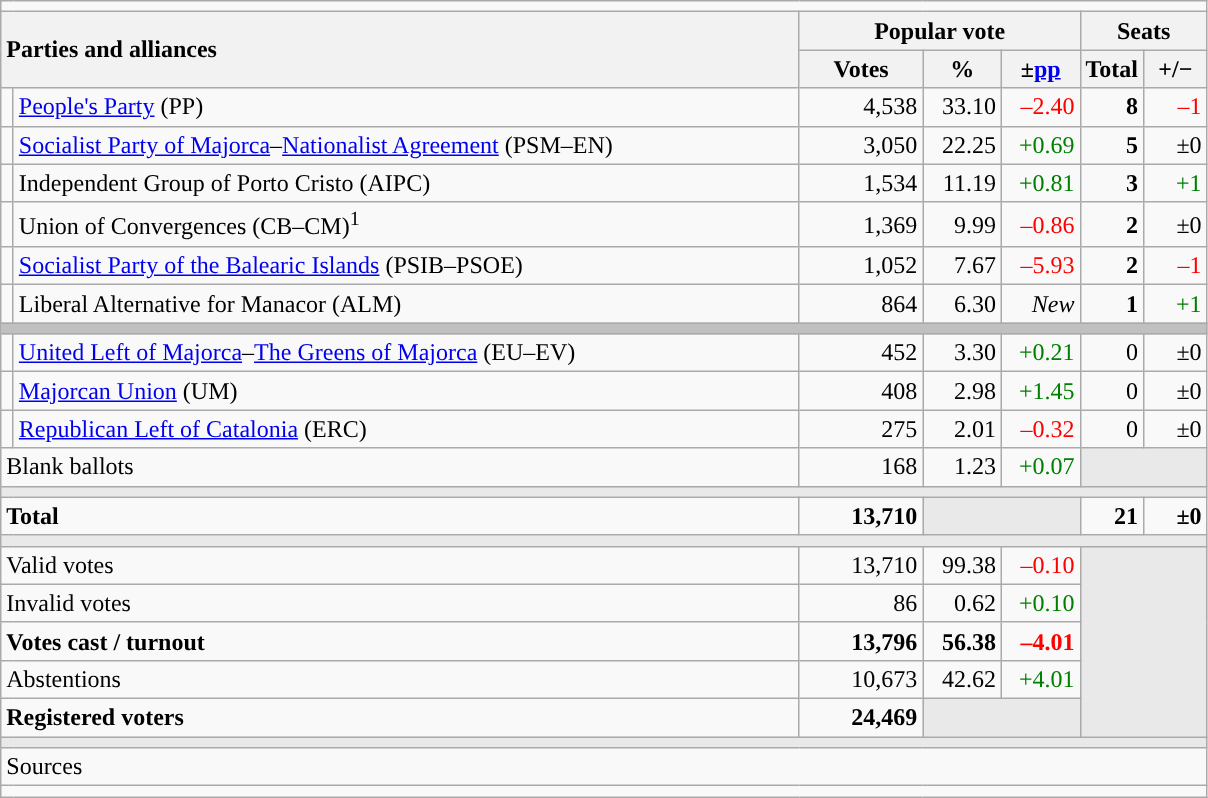<table class="wikitable" style="text-align:right;">
<tr>
<td colspan="7"></td>
</tr>
<tr>
<th style="text-align:left;" rowspan="2" colspan="2" width="525">Parties and alliances</th>
<th colspan="3">Popular vote</th>
<th colspan="2">Seats</th>
</tr>
<tr>
<th width="75">Votes</th>
<th width="45">%</th>
<th width="45">±<a href='#'>pp</a></th>
<th width="35">Total</th>
<th width="35">+/−</th>
</tr>
<tr>
<td width="1" style="color:inherit;background:"></td>
<td align="left"><a href='#'>People's Party</a> (PP)</td>
<td>4,538</td>
<td>33.10</td>
<td style="color:red;">–2.40</td>
<td><strong>8</strong></td>
<td style="color:red;">–1</td>
</tr>
<tr>
<td style="color:inherit;background:"></td>
<td align="left"><a href='#'>Socialist Party of Majorca</a>–<a href='#'>Nationalist Agreement</a> (PSM–EN)</td>
<td>3,050</td>
<td>22.25</td>
<td style="color:green;">+0.69</td>
<td><strong>5</strong></td>
<td>±0</td>
</tr>
<tr>
<td style="color:inherit;background:"></td>
<td align="left">Independent Group of Porto Cristo (AIPC)</td>
<td>1,534</td>
<td>11.19</td>
<td style="color:green;">+0.81</td>
<td><strong>3</strong></td>
<td style="color:green;">+1</td>
</tr>
<tr>
<td style="color:inherit;background:"></td>
<td align="left">Union of Convergences (CB–CM)<sup>1</sup></td>
<td>1,369</td>
<td>9.99</td>
<td style="color:red;">–0.86</td>
<td><strong>2</strong></td>
<td>±0</td>
</tr>
<tr>
<td style="color:inherit;background:"></td>
<td align="left"><a href='#'>Socialist Party of the Balearic Islands</a> (PSIB–PSOE)</td>
<td>1,052</td>
<td>7.67</td>
<td style="color:red;">–5.93</td>
<td><strong>2</strong></td>
<td style="color:red;">–1</td>
</tr>
<tr>
<td style="color:inherit;background:"></td>
<td align="left">Liberal Alternative for Manacor (ALM)</td>
<td>864</td>
<td>6.30</td>
<td><em>New</em></td>
<td><strong>1</strong></td>
<td style="color:green;">+1</td>
</tr>
<tr>
<td colspan="7" bgcolor="#C0C0C0"></td>
</tr>
<tr>
<td style="color:inherit;background:"></td>
<td align="left"><a href='#'>United Left of Majorca</a>–<a href='#'>The Greens of Majorca</a> (EU–EV)</td>
<td>452</td>
<td>3.30</td>
<td style="color:green;">+0.21</td>
<td>0</td>
<td>±0</td>
</tr>
<tr>
<td style="color:inherit;background:"></td>
<td align="left"><a href='#'>Majorcan Union</a> (UM)</td>
<td>408</td>
<td>2.98</td>
<td style="color:green;">+1.45</td>
<td>0</td>
<td>±0</td>
</tr>
<tr>
<td style="color:inherit;background:"></td>
<td align="left"><a href='#'>Republican Left of Catalonia</a> (ERC)</td>
<td>275</td>
<td>2.01</td>
<td style="color:red;">–0.32</td>
<td>0</td>
<td>±0</td>
</tr>
<tr>
<td align="left" colspan="2">Blank ballots</td>
<td>168</td>
<td>1.23</td>
<td style="color:green;">+0.07</td>
<td bgcolor="#E9E9E9" colspan="2"></td>
</tr>
<tr>
<td colspan="7" bgcolor="#E9E9E9"></td>
</tr>
<tr style="font-weight:bold;">
<td align="left" colspan="2">Total</td>
<td>13,710</td>
<td bgcolor="#E9E9E9" colspan="2"></td>
<td>21</td>
<td>±0</td>
</tr>
<tr>
<td colspan="7" bgcolor="#E9E9E9"></td>
</tr>
<tr>
<td align="left" colspan="2">Valid votes</td>
<td>13,710</td>
<td>99.38</td>
<td style="color:red;">–0.10</td>
<td bgcolor="#E9E9E9" colspan="2" rowspan="5"></td>
</tr>
<tr>
<td align="left" colspan="2">Invalid votes</td>
<td>86</td>
<td>0.62</td>
<td style="color:green;">+0.10</td>
</tr>
<tr style="font-weight:bold;">
<td align="left" colspan="2">Votes cast / turnout</td>
<td>13,796</td>
<td>56.38</td>
<td style="color:red;">–4.01</td>
</tr>
<tr>
<td align="left" colspan="2">Abstentions</td>
<td>10,673</td>
<td>42.62</td>
<td style="color:green;">+4.01</td>
</tr>
<tr style="font-weight:bold;">
<td align="left" colspan="2">Registered voters</td>
<td>24,469</td>
<td bgcolor="#E9E9E9" colspan="2"></td>
</tr>
<tr>
<td colspan="7" bgcolor="#E9E9E9"></td>
</tr>
<tr>
<td align="left" colspan="7">Sources</td>
</tr>
<tr>
<td colspan="7" style="text-align:left; max-width:790px;"></td>
</tr>
</table>
